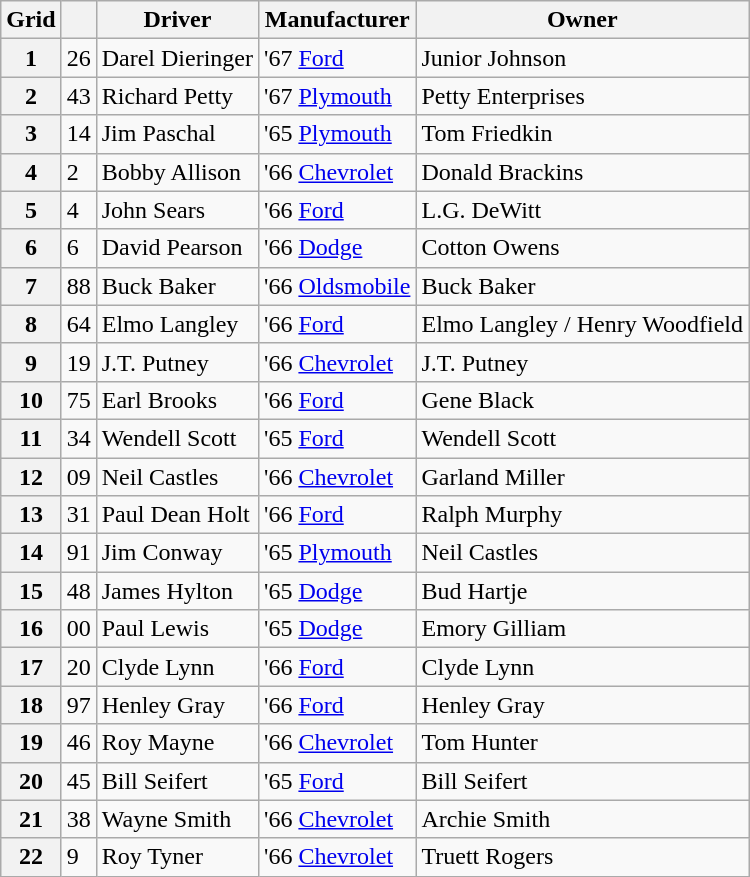<table class="wikitable">
<tr>
<th>Grid</th>
<th></th>
<th>Driver</th>
<th>Manufacturer</th>
<th>Owner</th>
</tr>
<tr>
<th>1</th>
<td>26</td>
<td>Darel Dieringer</td>
<td>'67 <a href='#'>Ford</a></td>
<td>Junior Johnson</td>
</tr>
<tr>
<th>2</th>
<td>43</td>
<td>Richard Petty</td>
<td>'67 <a href='#'>Plymouth</a></td>
<td>Petty Enterprises</td>
</tr>
<tr>
<th>3</th>
<td>14</td>
<td>Jim Paschal</td>
<td>'65 <a href='#'>Plymouth</a></td>
<td>Tom Friedkin</td>
</tr>
<tr>
<th>4</th>
<td>2</td>
<td>Bobby Allison</td>
<td>'66 <a href='#'>Chevrolet</a></td>
<td>Donald Brackins</td>
</tr>
<tr>
<th>5</th>
<td>4</td>
<td>John Sears</td>
<td>'66 <a href='#'>Ford</a></td>
<td>L.G. DeWitt</td>
</tr>
<tr>
<th>6</th>
<td>6</td>
<td>David Pearson</td>
<td>'66 <a href='#'>Dodge</a></td>
<td>Cotton Owens</td>
</tr>
<tr>
<th>7</th>
<td>88</td>
<td>Buck Baker</td>
<td>'66 <a href='#'>Oldsmobile</a></td>
<td>Buck Baker</td>
</tr>
<tr>
<th>8</th>
<td>64</td>
<td>Elmo Langley</td>
<td>'66 <a href='#'>Ford</a></td>
<td>Elmo Langley / Henry Woodfield</td>
</tr>
<tr>
<th>9</th>
<td>19</td>
<td>J.T. Putney</td>
<td>'66 <a href='#'>Chevrolet</a></td>
<td>J.T. Putney</td>
</tr>
<tr>
<th>10</th>
<td>75</td>
<td>Earl Brooks</td>
<td>'66 <a href='#'>Ford</a></td>
<td>Gene Black</td>
</tr>
<tr>
<th>11</th>
<td>34</td>
<td>Wendell Scott</td>
<td>'65 <a href='#'>Ford</a></td>
<td>Wendell Scott</td>
</tr>
<tr>
<th>12</th>
<td>09</td>
<td>Neil Castles</td>
<td>'66 <a href='#'>Chevrolet</a></td>
<td>Garland Miller</td>
</tr>
<tr>
<th>13</th>
<td>31</td>
<td>Paul Dean Holt</td>
<td>'66 <a href='#'>Ford</a></td>
<td>Ralph Murphy</td>
</tr>
<tr>
<th>14</th>
<td>91</td>
<td>Jim Conway</td>
<td>'65 <a href='#'>Plymouth</a></td>
<td>Neil Castles</td>
</tr>
<tr>
<th>15</th>
<td>48</td>
<td>James Hylton</td>
<td>'65 <a href='#'>Dodge</a></td>
<td>Bud Hartje</td>
</tr>
<tr>
<th>16</th>
<td>00</td>
<td>Paul Lewis</td>
<td>'65 <a href='#'>Dodge</a></td>
<td>Emory Gilliam</td>
</tr>
<tr>
<th>17</th>
<td>20</td>
<td>Clyde Lynn</td>
<td>'66 <a href='#'>Ford</a></td>
<td>Clyde Lynn</td>
</tr>
<tr>
<th>18</th>
<td>97</td>
<td>Henley Gray</td>
<td>'66 <a href='#'>Ford</a></td>
<td>Henley Gray</td>
</tr>
<tr>
<th>19</th>
<td>46</td>
<td>Roy Mayne</td>
<td>'66 <a href='#'>Chevrolet</a></td>
<td>Tom Hunter</td>
</tr>
<tr>
<th>20</th>
<td>45</td>
<td>Bill Seifert</td>
<td>'65 <a href='#'>Ford</a></td>
<td>Bill Seifert</td>
</tr>
<tr>
<th>21</th>
<td>38</td>
<td>Wayne Smith</td>
<td>'66 <a href='#'>Chevrolet</a></td>
<td>Archie Smith</td>
</tr>
<tr>
<th>22</th>
<td>9</td>
<td>Roy Tyner</td>
<td>'66 <a href='#'>Chevrolet</a></td>
<td>Truett Rogers</td>
</tr>
</table>
